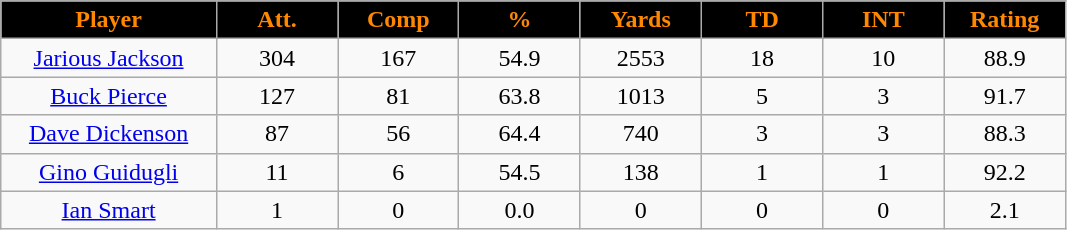<table class="wikitable sortable">
<tr>
<th style="background:black;color:#FF8800;" width="16%">Player</th>
<th style="background:black;color:#FF8800;" width="9%">Att.</th>
<th style="background:black;color:#FF8800;" width="9%">Comp</th>
<th style="background:black;color:#FF8800;" width="9%">%</th>
<th style="background:black;color:#FF8800;" width="9%">Yards</th>
<th style="background:black;color:#FF8800;" width="9%">TD</th>
<th style="background:black;color:#FF8800;" width="9%">INT</th>
<th style="background:black;color:#FF8800;" width="9%">Rating</th>
</tr>
<tr align="center">
<td><a href='#'>Jarious Jackson</a></td>
<td>304</td>
<td>167</td>
<td>54.9</td>
<td>2553</td>
<td>18</td>
<td>10</td>
<td>88.9</td>
</tr>
<tr align="center">
<td><a href='#'>Buck Pierce</a></td>
<td>127</td>
<td>81</td>
<td>63.8</td>
<td>1013</td>
<td>5</td>
<td>3</td>
<td>91.7</td>
</tr>
<tr align="center">
<td><a href='#'>Dave Dickenson</a></td>
<td>87</td>
<td>56</td>
<td>64.4</td>
<td>740</td>
<td>3</td>
<td>3</td>
<td>88.3</td>
</tr>
<tr align="center">
<td><a href='#'>Gino Guidugli</a></td>
<td>11</td>
<td>6</td>
<td>54.5</td>
<td>138</td>
<td>1</td>
<td>1</td>
<td>92.2</td>
</tr>
<tr align="center">
<td><a href='#'>Ian Smart</a></td>
<td>1</td>
<td>0</td>
<td>0.0</td>
<td>0</td>
<td>0</td>
<td>0</td>
<td>2.1</td>
</tr>
</table>
